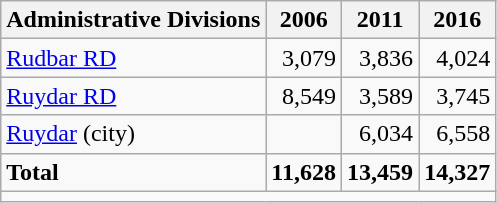<table class="wikitable">
<tr>
<th>Administrative Divisions</th>
<th>2006</th>
<th>2011</th>
<th>2016</th>
</tr>
<tr>
<td><a href='#'>Rudbar RD</a></td>
<td style="text-align: right;">3,079</td>
<td style="text-align: right;">3,836</td>
<td style="text-align: right;">4,024</td>
</tr>
<tr>
<td><a href='#'>Ruydar RD</a></td>
<td style="text-align: right;">8,549</td>
<td style="text-align: right;">3,589</td>
<td style="text-align: right;">3,745</td>
</tr>
<tr>
<td><a href='#'>Ruydar</a> (city)</td>
<td style="text-align: right;"></td>
<td style="text-align: right;">6,034</td>
<td style="text-align: right;">6,558</td>
</tr>
<tr>
<td><strong>Total</strong></td>
<td style="text-align: right;"><strong>11,628</strong></td>
<td style="text-align: right;"><strong>13,459</strong></td>
<td style="text-align: right;"><strong>14,327</strong></td>
</tr>
<tr>
<td colspan=4></td>
</tr>
</table>
